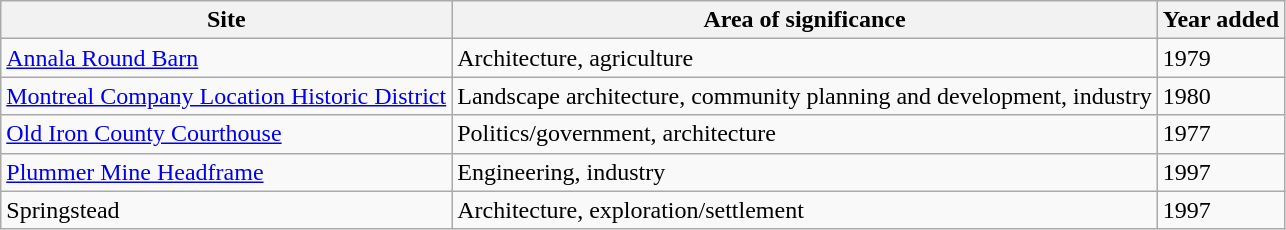<table class="wikitable">
<tr>
<th>Site</th>
<th>Area of significance</th>
<th>Year added</th>
</tr>
<tr>
<td><a href='#'>Annala Round Barn</a></td>
<td>Architecture, agriculture</td>
<td>1979</td>
</tr>
<tr>
<td><a href='#'>Montreal Company Location Historic District</a></td>
<td>Landscape architecture, community planning and development, industry</td>
<td>1980</td>
</tr>
<tr>
<td><a href='#'>Old Iron County Courthouse</a></td>
<td>Politics/government, architecture</td>
<td>1977</td>
</tr>
<tr>
<td><a href='#'>Plummer Mine Headframe</a></td>
<td>Engineering, industry</td>
<td>1997</td>
</tr>
<tr>
<td>Springstead</td>
<td>Architecture, exploration/settlement</td>
<td>1997</td>
</tr>
</table>
